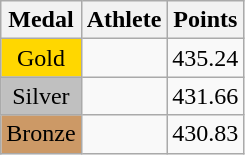<table class="wikitable">
<tr>
<th>Medal</th>
<th>Athlete</th>
<th>Points</th>
</tr>
<tr>
<td style="text-align:center;background-color:gold;">Gold</td>
<td></td>
<td>435.24</td>
</tr>
<tr>
<td style="text-align:center;background-color:silver;">Silver</td>
<td></td>
<td>431.66</td>
</tr>
<tr>
<td style="text-align:center;background-color:#CC9966;">Bronze</td>
<td></td>
<td>430.83</td>
</tr>
</table>
